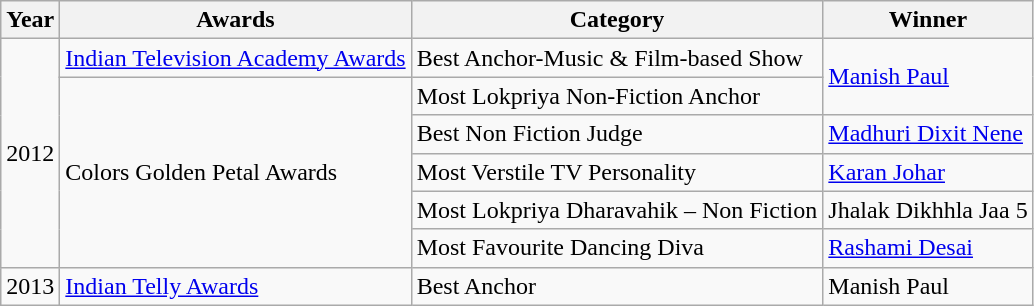<table class="wikitable">
<tr>
<th>Year</th>
<th>Awards</th>
<th>Category</th>
<th>Winner</th>
</tr>
<tr>
<td rowspan="6">2012</td>
<td><a href='#'>Indian Television Academy Awards</a></td>
<td>Best Anchor-Music & Film-based Show</td>
<td rowspan="2"><a href='#'>Manish Paul</a></td>
</tr>
<tr>
<td rowspan="5">Colors Golden Petal Awards</td>
<td>Most Lokpriya Non-Fiction Anchor</td>
</tr>
<tr>
<td>Best Non Fiction Judge</td>
<td><a href='#'>Madhuri Dixit Nene</a></td>
</tr>
<tr>
<td>Most Verstile TV Personality</td>
<td><a href='#'>Karan Johar</a></td>
</tr>
<tr>
<td>Most Lokpriya Dharavahik – Non Fiction</td>
<td>Jhalak Dikhhla Jaa 5</td>
</tr>
<tr>
<td>Most Favourite Dancing Diva</td>
<td><a href='#'>Rashami Desai</a></td>
</tr>
<tr>
<td>2013</td>
<td><a href='#'>Indian Telly Awards</a></td>
<td>Best Anchor</td>
<td>Manish Paul</td>
</tr>
</table>
